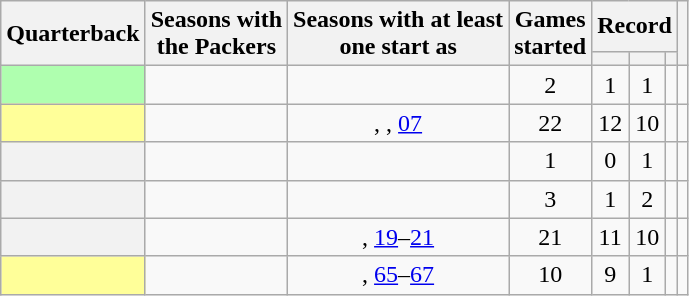<table class="wikitable sortable" style="text-align: center;">
<tr>
<th scope="col" rowspan="2">Quarterback</th>
<th scope="col" rowspan="2">Seasons with<br>the Packers</th>
<th scope="col" rowspan="2">Seasons with at least<br>one start as </th>
<th scope="col" rowspan="2">Games<br>started</th>
<th scope="col" colspan="3">Record</th>
<th scope="col" rowspan="2"></th>
</tr>
<tr>
<th scope="col"></th>
<th scope="col"></th>
<th scope="col"></th>
</tr>
<tr>
<th style="text-align: left; background:#AFFFAF;" "scope="row"> </th>
<td></td>
<td></td>
<td>2</td>
<td>1</td>
<td>1</td>
<td></td>
<td></td>
</tr>
<tr>
<th style="text-align: left; background:#FFFF99;" "scope="row"> </th>
<td></td>
<td>, , <a href='#'>07</a></td>
<td>22</td>
<td>12</td>
<td>10</td>
<td></td>
<td></td>
</tr>
<tr>
<th style="text-align: left;" scope="row"></th>
<td></td>
<td></td>
<td>1</td>
<td>0</td>
<td>1</td>
<td></td>
<td></td>
</tr>
<tr>
<th style="text-align: left;" scope="row"></th>
<td></td>
<td></td>
<td>3</td>
<td>1</td>
<td>2</td>
<td></td>
<td></td>
</tr>
<tr>
<th style="text-align: left;" scope="row"></th>
<td></td>
<td>, <a href='#'>19</a>–<a href='#'>21</a></td>
<td>21</td>
<td>11</td>
<td>10</td>
<td></td>
<td></td>
</tr>
<tr>
<th style="text-align: left; background:#FFFF99;" "scope="row"> </th>
<td></td>
<td>, <a href='#'>65</a>–<a href='#'>67</a></td>
<td>10</td>
<td>9</td>
<td>1</td>
<td></td>
<td></td>
</tr>
</table>
